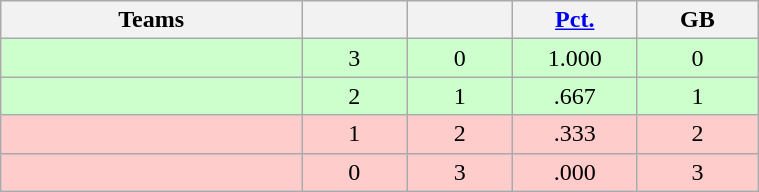<table class="wikitable" width="40%" style="text-align:center;">
<tr>
<th width="20%">Teams</th>
<th width="7%"></th>
<th width="7%"></th>
<th width="8%"><a href='#'>Pct.</a></th>
<th width="8%">GB</th>
</tr>
<tr bgcolor="#cfc">
<td align=left></td>
<td>3</td>
<td>0</td>
<td>1.000</td>
<td>0</td>
</tr>
<tr bgcolor="#cfc">
<td align=left></td>
<td>2</td>
<td>1</td>
<td>.667</td>
<td>1</td>
</tr>
<tr bgcolor="#fcc">
<td align=left></td>
<td>1</td>
<td>2</td>
<td>.333</td>
<td>2</td>
</tr>
<tr bgcolor="#fcc">
<td align=left></td>
<td>0</td>
<td>3</td>
<td>.000</td>
<td>3</td>
</tr>
</table>
